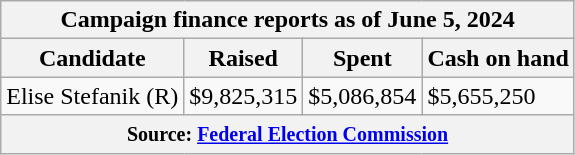<table class="wikitable sortable">
<tr>
<th colspan=4>Campaign finance reports as of June 5, 2024</th>
</tr>
<tr style="text-align:center;">
<th>Candidate</th>
<th>Raised</th>
<th>Spent</th>
<th>Cash on hand</th>
</tr>
<tr>
<td>Elise Stefanik (R)</td>
<td>$9,825,315</td>
<td>$5,086,854</td>
<td>$5,655,250</td>
</tr>
<tr>
<th colspan="4"><small>Source: <a href='#'>Federal Election Commission</a></small></th>
</tr>
</table>
